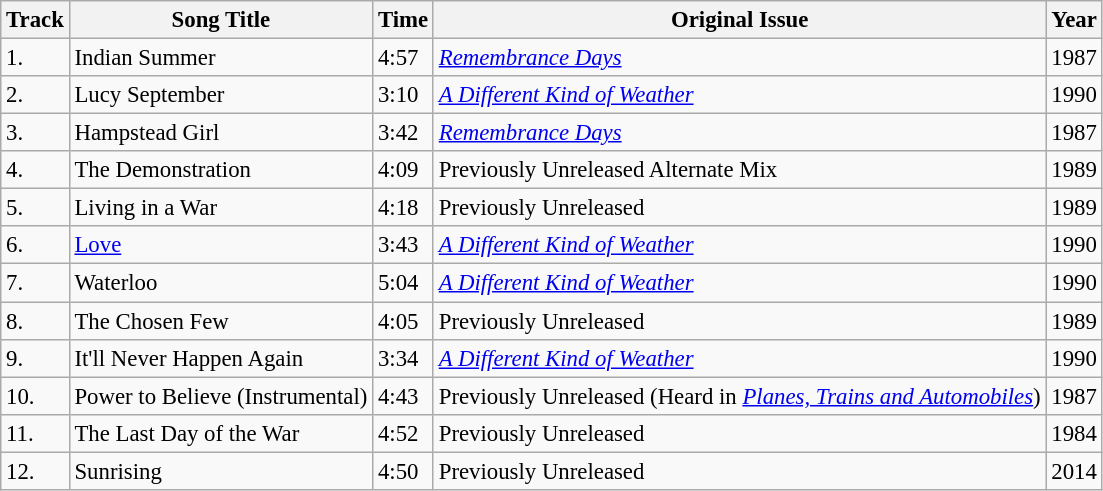<table class="wikitable" style="font-size:95%;">
<tr>
<th>Track</th>
<th>Song Title</th>
<th>Time</th>
<th>Original Issue</th>
<th>Year</th>
</tr>
<tr>
<td>1.</td>
<td>Indian Summer</td>
<td>4:57</td>
<td><em><a href='#'>Remembrance Days</a></em></td>
<td>1987</td>
</tr>
<tr>
<td>2.</td>
<td>Lucy September</td>
<td>3:10</td>
<td><em><a href='#'>A Different Kind of Weather</a></em></td>
<td>1990</td>
</tr>
<tr>
<td>3.</td>
<td>Hampstead Girl</td>
<td>3:42</td>
<td><em><a href='#'>Remembrance Days</a></em></td>
<td>1987</td>
</tr>
<tr>
<td>4.</td>
<td>The Demonstration</td>
<td>4:09</td>
<td>Previously Unreleased Alternate  Mix</td>
<td>1989</td>
</tr>
<tr>
<td>5.</td>
<td>Living in a War</td>
<td>4:18</td>
<td>Previously Unreleased</td>
<td>1989</td>
</tr>
<tr>
<td>6.</td>
<td><a href='#'>Love</a></td>
<td>3:43</td>
<td><em><a href='#'>A Different Kind of Weather</a></em></td>
<td>1990</td>
</tr>
<tr>
<td>7.</td>
<td>Waterloo</td>
<td>5:04</td>
<td><em><a href='#'>A Different Kind of Weather</a></em></td>
<td>1990</td>
</tr>
<tr>
<td>8.</td>
<td>The Chosen Few</td>
<td>4:05</td>
<td>Previously Unreleased</td>
<td>1989</td>
</tr>
<tr>
<td>9.</td>
<td>It'll Never Happen Again</td>
<td>3:34</td>
<td><em><a href='#'>A Different Kind of Weather</a></em></td>
<td>1990</td>
</tr>
<tr>
<td>10.</td>
<td>Power to Believe (Instrumental)</td>
<td>4:43</td>
<td>Previously Unreleased (Heard in <em><a href='#'>Planes, Trains and Automobiles</a></em>)</td>
<td>1987</td>
</tr>
<tr>
<td>11.</td>
<td>The Last Day of the War</td>
<td>4:52</td>
<td>Previously Unreleased</td>
<td>1984</td>
</tr>
<tr>
<td>12.</td>
<td>Sunrising</td>
<td>4:50</td>
<td>Previously Unreleased</td>
<td>2014</td>
</tr>
</table>
